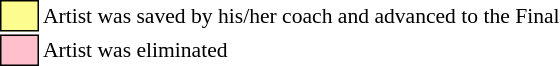<table class="toccolours" style="font-size: 90%; white-space: nowrap;">
<tr>
<td style="background:#fdfc8f; border:1px solid black;">      </td>
<td>Artist was saved by his/her coach and advanced to the Final</td>
</tr>
<tr>
<td style="background:pink; border:1px solid black;">      </td>
<td>Artist was eliminated</td>
</tr>
</table>
